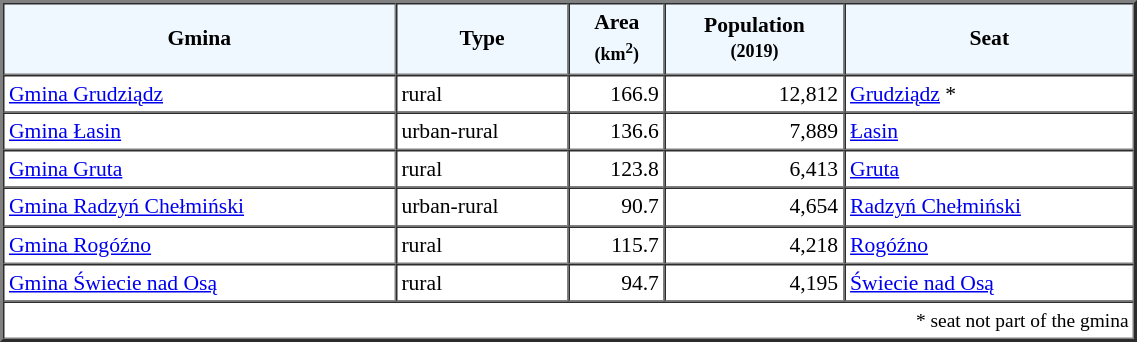<table width="60%" border="2" cellpadding="3" cellspacing="0" style="font-size:90%;line-height:120%;">
<tr bgcolor="F0F8FF">
<td style="text-align:center;"><strong>Gmina</strong></td>
<td style="text-align:center;"><strong>Type</strong></td>
<td style="text-align:center;"><strong>Area<br><small>(km<sup>2</sup>)</small></strong></td>
<td style="text-align:center;"><strong>Population<br><small>(2019)</small></strong></td>
<td style="text-align:center;"><strong>Seat</strong></td>
</tr>
<tr>
<td><a href='#'>Gmina Grudziądz</a></td>
<td>rural</td>
<td style="text-align:right;">166.9</td>
<td style="text-align:right;">12,812</td>
<td><a href='#'>Grudziądz</a> *</td>
</tr>
<tr>
<td><a href='#'>Gmina Łasin</a></td>
<td>urban-rural</td>
<td style="text-align:right;">136.6</td>
<td style="text-align:right;">7,889</td>
<td><a href='#'>Łasin</a></td>
</tr>
<tr>
<td><a href='#'>Gmina Gruta</a></td>
<td>rural</td>
<td style="text-align:right;">123.8</td>
<td style="text-align:right;">6,413</td>
<td><a href='#'>Gruta</a></td>
</tr>
<tr>
<td><a href='#'>Gmina Radzyń Chełmiński</a></td>
<td>urban-rural</td>
<td style="text-align:right;">90.7</td>
<td style="text-align:right;">4,654</td>
<td><a href='#'>Radzyń Chełmiński</a></td>
</tr>
<tr>
<td><a href='#'>Gmina Rogóźno</a></td>
<td>rural</td>
<td style="text-align:right;">115.7</td>
<td style="text-align:right;">4,218</td>
<td><a href='#'>Rogóźno</a></td>
</tr>
<tr>
<td><a href='#'>Gmina Świecie nad Osą</a></td>
<td>rural</td>
<td style="text-align:right;">94.7</td>
<td style="text-align:right;">4,195</td>
<td><a href='#'>Świecie nad Osą</a></td>
</tr>
<tr>
<td colspan=5 style="text-align:right;font-size:90%">* seat not part of the gmina</td>
</tr>
<tr>
</tr>
</table>
